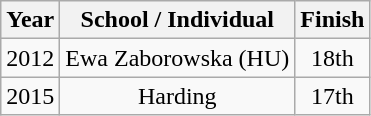<table class="wikitable" style=text-align:center>
<tr>
<th>Year</th>
<th>School / Individual</th>
<th>Finish</th>
</tr>
<tr>
<td>2012</td>
<td>Ewa Zaborowska (HU)</td>
<td>18th</td>
</tr>
<tr>
<td>2015</td>
<td>Harding</td>
<td>17th</td>
</tr>
</table>
